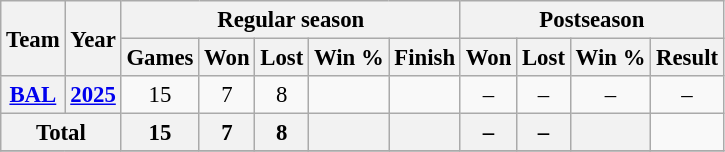<table class="wikitable" style="font-size: 95%; text-align:center;">
<tr>
<th rowspan="2">Team</th>
<th rowspan="2">Year</th>
<th colspan="5">Regular season</th>
<th colspan="4">Postseason</th>
</tr>
<tr>
<th>Games</th>
<th>Won</th>
<th>Lost</th>
<th>Win %</th>
<th>Finish</th>
<th>Won</th>
<th>Lost</th>
<th>Win %</th>
<th>Result</th>
</tr>
<tr>
<th><a href='#'>BAL</a></th>
<th><a href='#'>2025</a></th>
<td>15</td>
<td>7</td>
<td>8</td>
<td></td>
<td></td>
<td>–</td>
<td>–</td>
<td>–</td>
<td>–</td>
</tr>
<tr>
<th colspan="2">Total</th>
<th>15</th>
<th>7</th>
<th>8</th>
<th></th>
<th></th>
<th>–</th>
<th>–</th>
<th></th>
<td></td>
</tr>
<tr>
</tr>
</table>
